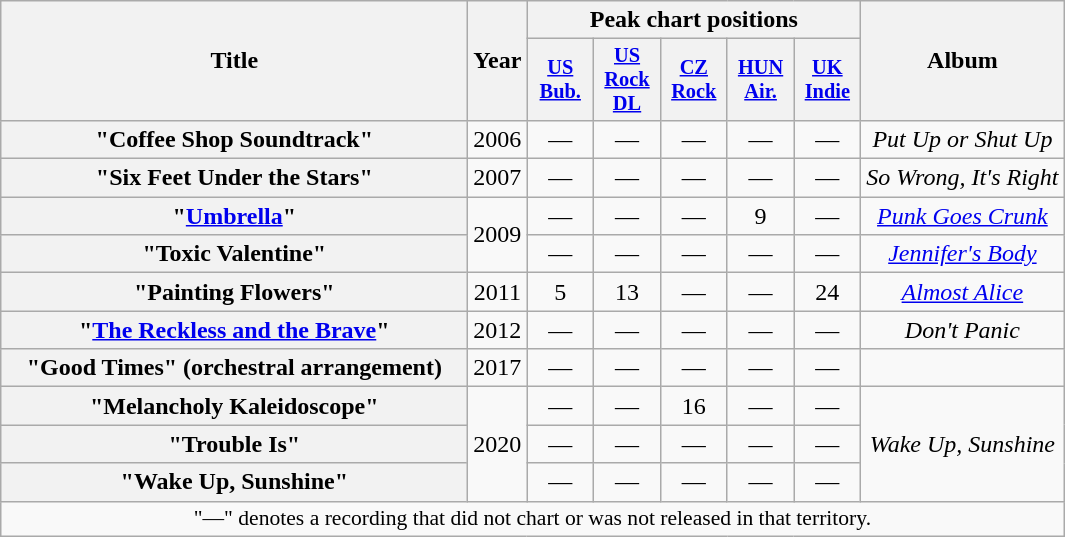<table class="wikitable plainrowheaders" style="text-align:center;">
<tr>
<th scope="col" rowspan="2" style="width:19em;">Title</th>
<th scope="col" rowspan="2">Year</th>
<th scope="col" colspan="5">Peak chart positions</th>
<th scope="col" rowspan="2">Album</th>
</tr>
<tr>
<th scope="col" style="width:2.8em;font-size:85%;"><a href='#'>US<br>Bub.</a><br></th>
<th scope="col" style="width:2.8em;font-size:85%;"><a href='#'>US<br>Rock<br>DL</a><br></th>
<th scope="col" style="width:2.8em;font-size:85%;"><a href='#'>CZ<br>Rock</a><br></th>
<th scope="col" style="width:2.8em;font-size:85%;"><a href='#'>HUN<br>Air.</a><br></th>
<th scope="col" style="width:2.8em;font-size:85%;"><a href='#'>UK<br>Indie</a><br></th>
</tr>
<tr>
<th scope="row">"Coffee Shop Soundtrack"</th>
<td>2006</td>
<td>—</td>
<td>—</td>
<td>—</td>
<td>—</td>
<td>—</td>
<td><em>Put Up or Shut Up</em></td>
</tr>
<tr>
<th scope="row">"Six Feet Under the Stars"</th>
<td>2007</td>
<td>—</td>
<td>—</td>
<td>—</td>
<td>—</td>
<td>—</td>
<td><em>So Wrong, It's Right</em></td>
</tr>
<tr>
<th scope="row">"<a href='#'>Umbrella</a>"</th>
<td rowspan="2">2009</td>
<td>—</td>
<td>—</td>
<td>—</td>
<td>9</td>
<td>—</td>
<td><em><a href='#'>Punk Goes Crunk</a></em></td>
</tr>
<tr>
<th scope="row">"Toxic Valentine"</th>
<td>—</td>
<td>—</td>
<td>—</td>
<td>—</td>
<td>—</td>
<td><a href='#'><em>Jennifer's Body</em></a></td>
</tr>
<tr>
<th scope="row">"Painting Flowers"</th>
<td>2011</td>
<td>5</td>
<td>13</td>
<td>—</td>
<td>—</td>
<td>24</td>
<td><em><a href='#'>Almost Alice</a></em></td>
</tr>
<tr>
<th scope="row">"<a href='#'>The Reckless and the Brave</a>"</th>
<td>2012</td>
<td>—</td>
<td>—</td>
<td>—</td>
<td>—</td>
<td>—</td>
<td><em>Don't Panic</em></td>
</tr>
<tr>
<th scope="row">"Good Times" (orchestral arrangement)</th>
<td>2017</td>
<td>—</td>
<td>—</td>
<td>—</td>
<td>—</td>
<td>—</td>
<td></td>
</tr>
<tr>
<th scope="row">"Melancholy Kaleidoscope"</th>
<td rowspan="3">2020</td>
<td>—</td>
<td>—</td>
<td>16</td>
<td>—</td>
<td>—</td>
<td rowspan="3"><em>Wake Up, Sunshine</em></td>
</tr>
<tr>
<th scope="row">"Trouble Is"</th>
<td>—</td>
<td>—</td>
<td>—</td>
<td>—</td>
<td>—</td>
</tr>
<tr>
<th scope="row">"Wake Up, Sunshine"</th>
<td>—</td>
<td>—</td>
<td>—</td>
<td>—</td>
<td>—</td>
</tr>
<tr>
<td colspan="10" style="font-size:90%">"—" denotes a recording that did not chart or was not released in that territory.</td>
</tr>
</table>
